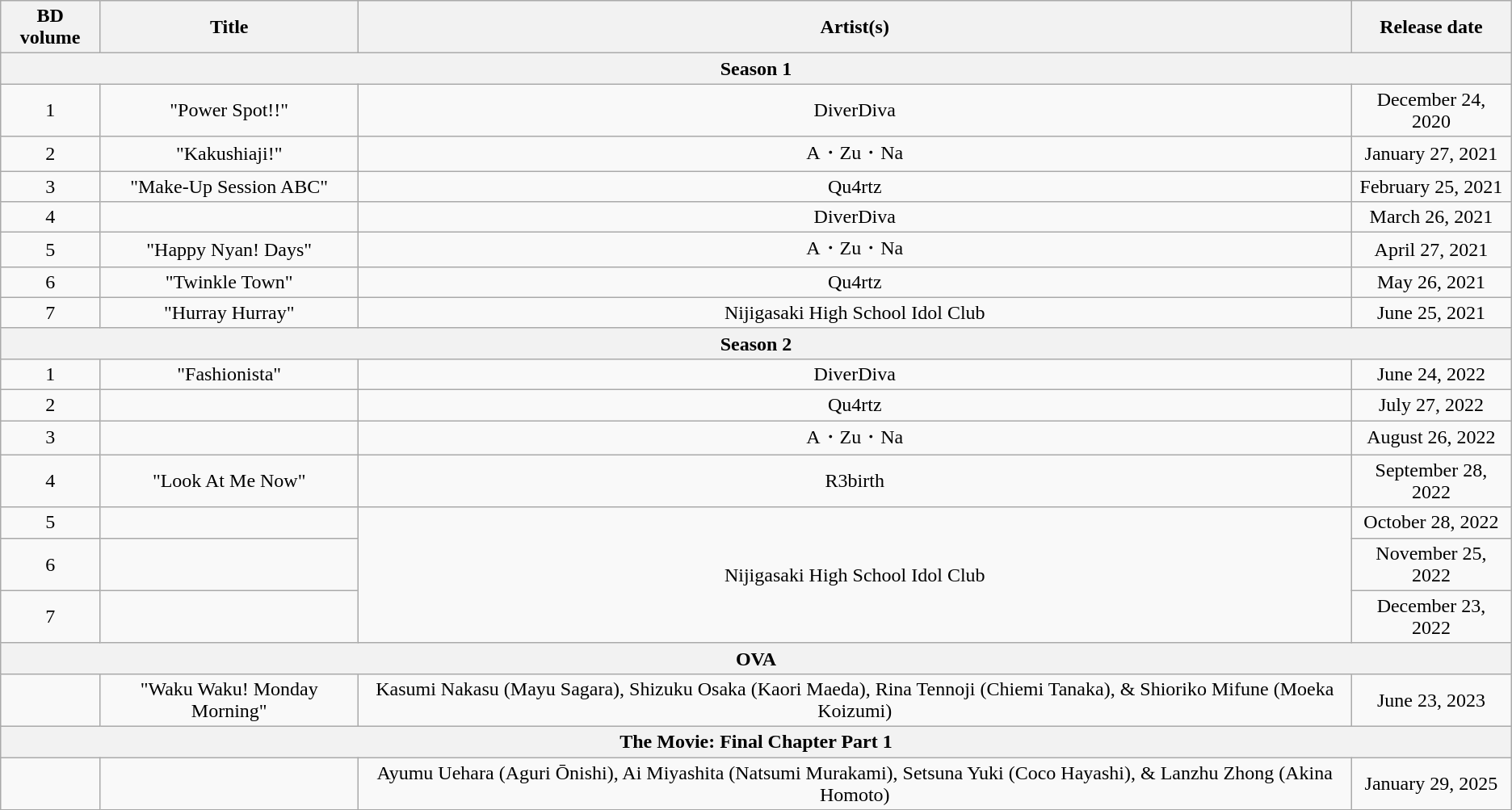<table class="wikitable" style="text-align:center;">
<tr>
<th scope="col" rowspan="1">BD volume</th>
<th scope="col" rowspan="1">Title</th>
<th scope="col" rowspan="1">Artist(s)</th>
<th scope="col" colspan="1">Release date</th>
</tr>
<tr>
<th scope="col" colspan="7">Season 1</th>
</tr>
<tr>
<td>1</td>
<td>"Power Spot!!"</td>
<td>DiverDiva</td>
<td>December 24, 2020</td>
</tr>
<tr>
<td>2</td>
<td>"Kakushiaji!"</td>
<td>A・Zu・Na</td>
<td>January 27, 2021</td>
</tr>
<tr>
<td>3</td>
<td>"Make-Up Session ABC"</td>
<td>Qu4rtz</td>
<td>February 25, 2021</td>
</tr>
<tr>
<td>4</td>
<td></td>
<td>DiverDiva</td>
<td>March 26, 2021</td>
</tr>
<tr>
<td>5</td>
<td>"Happy Nyan! Days"</td>
<td>A・Zu・Na</td>
<td>April 27, 2021</td>
</tr>
<tr>
<td>6</td>
<td>"Twinkle Town"</td>
<td>Qu4rtz</td>
<td>May 26, 2021</td>
</tr>
<tr>
<td>7</td>
<td>"Hurray Hurray"</td>
<td>Nijigasaki High School Idol Club</td>
<td>June 25, 2021</td>
</tr>
<tr>
<th scope="col" colspan="7">Season 2</th>
</tr>
<tr>
<td>1</td>
<td>"Fashionista"</td>
<td>DiverDiva</td>
<td>June 24, 2022</td>
</tr>
<tr>
<td>2</td>
<td></td>
<td>Qu4rtz</td>
<td>July 27, 2022</td>
</tr>
<tr>
<td>3</td>
<td></td>
<td>A・Zu・Na</td>
<td>August 26, 2022</td>
</tr>
<tr>
<td>4</td>
<td>"Look At Me Now"</td>
<td>R3birth</td>
<td>September 28, 2022</td>
</tr>
<tr>
<td>5</td>
<td></td>
<td rowspan="3">Nijigasaki High School Idol Club</td>
<td>October 28, 2022</td>
</tr>
<tr>
<td>6</td>
<td></td>
<td>November 25, 2022</td>
</tr>
<tr>
<td>7</td>
<td></td>
<td>December 23, 2022</td>
</tr>
<tr>
<th scope="col" colspan="7">OVA</th>
</tr>
<tr>
<td></td>
<td>"Waku Waku! Monday Morning"</td>
<td>Kasumi Nakasu (Mayu Sagara), Shizuku Osaka (Kaori Maeda), Rina Tennoji (Chiemi Tanaka), & Shioriko Mifune (Moeka Koizumi)</td>
<td>June 23, 2023</td>
</tr>
<tr>
<th scope="col" colspan="7">The Movie: Final Chapter Part 1</th>
</tr>
<tr>
<td></td>
<td></td>
<td>Ayumu Uehara (Aguri Ōnishi), Ai Miyashita (Natsumi Murakami), Setsuna Yuki (Coco Hayashi), & Lanzhu Zhong (Akina Homoto)</td>
<td>January 29, 2025</td>
</tr>
</table>
